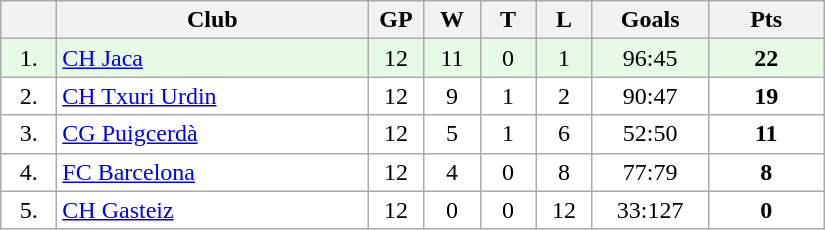<table class="wikitable">
<tr>
<th width="30"></th>
<th width="200">Club</th>
<th width="30">GP</th>
<th width="30">W</th>
<th width="30">T</th>
<th width="30">L</th>
<th width="70">Goals</th>
<th width="70">Pts</th>
</tr>
<tr bgcolor="#e6fae6" align="center">
<td>1.</td>
<td align="left"><a href='#'>CH Jaca</a></td>
<td>12</td>
<td>11</td>
<td>0</td>
<td>1</td>
<td>96:45</td>
<td><strong>22</strong></td>
</tr>
<tr bgcolor="#FFFFFF" align="center">
<td>2.</td>
<td align="left"><a href='#'>CH Txuri Urdin</a></td>
<td>12</td>
<td>9</td>
<td>1</td>
<td>2</td>
<td>90:47</td>
<td><strong>19</strong></td>
</tr>
<tr bgcolor="#FFFFFF" align="center">
<td>3.</td>
<td align="left"><a href='#'>CG Puigcerdà</a></td>
<td>12</td>
<td>5</td>
<td>1</td>
<td>6</td>
<td>52:50</td>
<td><strong>11</strong></td>
</tr>
<tr bgcolor="#FFFFFF" align="center">
<td>4.</td>
<td align="left"><a href='#'>FC Barcelona</a></td>
<td>12</td>
<td>4</td>
<td>0</td>
<td>8</td>
<td>77:79</td>
<td><strong>8</strong></td>
</tr>
<tr bgcolor="#FFFFFF" align="center">
<td>5.</td>
<td align="left"><a href='#'>CH Gasteiz</a></td>
<td>12</td>
<td>0</td>
<td>0</td>
<td>12</td>
<td>33:127</td>
<td><strong>0</strong></td>
</tr>
</table>
